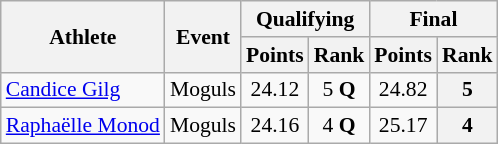<table class="wikitable" style="font-size:90%">
<tr>
<th rowspan="2">Athlete</th>
<th rowspan="2">Event</th>
<th colspan="2">Qualifying</th>
<th colspan="2">Final</th>
</tr>
<tr>
<th>Points</th>
<th>Rank</th>
<th>Points</th>
<th>Rank</th>
</tr>
<tr>
<td><a href='#'>Candice Gilg</a></td>
<td>Moguls</td>
<td align="center">24.12</td>
<td align="center">5 <strong>Q</strong></td>
<td align="center">24.82</td>
<th align="center">5</th>
</tr>
<tr>
<td><a href='#'>Raphaëlle Monod</a></td>
<td>Moguls</td>
<td align="center">24.16</td>
<td align="center">4 <strong>Q</strong></td>
<td align="center">25.17</td>
<th align="center">4</th>
</tr>
</table>
